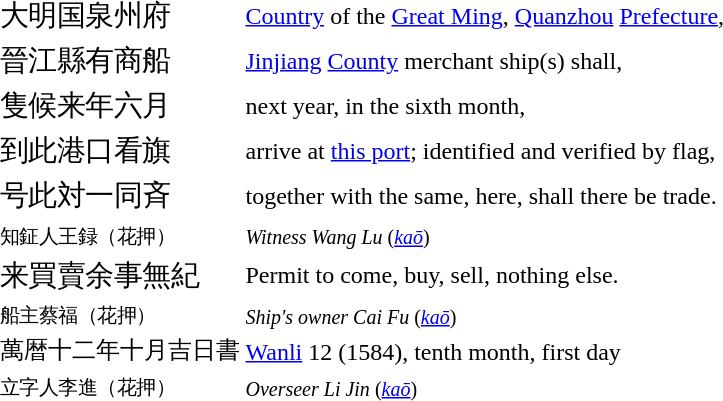<table>
<tr>
<td><big lang="zh">大明国泉州府</big></td>
<td><a href='#'>Country</a> of the <a href='#'>Great Ming</a>, <a href='#'>Quanzhou</a> <a href='#'>Prefecture</a>,</td>
</tr>
<tr>
<td><big lang="zh">晉江縣有商船</big></td>
<td><a href='#'>Jinjiang</a> <a href='#'>County</a> merchant ship(s) shall,</td>
</tr>
<tr>
<td><big lang="zh">隻候来年六月</big></td>
<td>next year, in the sixth month,</td>
</tr>
<tr>
<td><big lang="zh">到此港口看旗</big></td>
<td>arrive at <a href='#'>this port</a>; identified and verified by flag,</td>
</tr>
<tr>
<td><big lang="zh">号此対一同斉</big></td>
<td>together with the same, here, shall there be trade.</td>
</tr>
<tr>
<td><small>知鉦人王録（花押）</small></td>
<td><small><em>Witness Wang Lu</em> (<em><a href='#'>kaō</a></em>)</small></td>
</tr>
<tr>
<td><big lang="zh">来買賣余事無紀</big></td>
<td>Permit to come, buy, sell, nothing else.</td>
</tr>
<tr>
<td><small>船主蔡福（花押）</small></td>
<td><small><em>Ship's owner Cai Fu</em> (<em><a href='#'>kaō</a></em>)</small></td>
</tr>
<tr>
<td><span>萬暦十二年十月吉日書</span></td>
<td><a href='#'>Wanli</a> 12 (1584), tenth month, first day</td>
</tr>
<tr>
<td><small>立字人李進（花押）</small></td>
<td><small><em>Overseer Li Jin</em>  (<em><a href='#'>kaō</a></em>)</small></td>
</tr>
</table>
